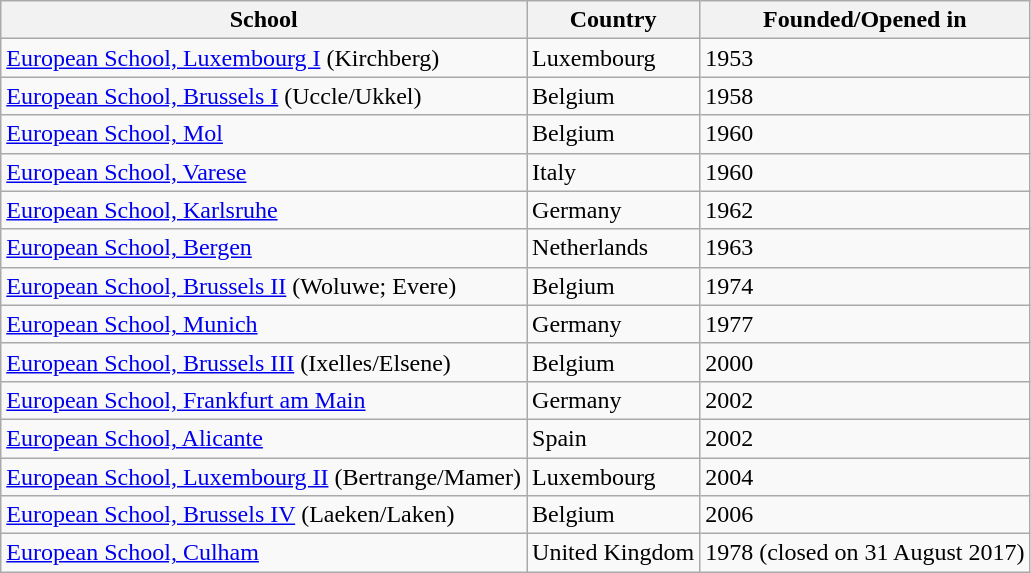<table class="wikitable sortable">
<tr>
<th>School</th>
<th>Country</th>
<th>Founded/Opened in</th>
</tr>
<tr>
<td><a href='#'>European School, Luxembourg I</a> (Kirchberg)</td>
<td>Luxembourg</td>
<td>1953</td>
</tr>
<tr>
<td><a href='#'>European School, Brussels I</a> (Uccle/Ukkel)</td>
<td>Belgium</td>
<td>1958</td>
</tr>
<tr>
<td><a href='#'>European School, Mol</a></td>
<td>Belgium</td>
<td>1960</td>
</tr>
<tr>
<td><a href='#'>European School, Varese</a></td>
<td>Italy</td>
<td>1960</td>
</tr>
<tr>
<td><a href='#'>European School, Karlsruhe</a></td>
<td>Germany</td>
<td>1962</td>
</tr>
<tr>
<td><a href='#'>European School, Bergen</a></td>
<td>Netherlands</td>
<td>1963</td>
</tr>
<tr>
<td><a href='#'>European School, Brussels II</a> (Woluwe; Evere)</td>
<td>Belgium</td>
<td>1974</td>
</tr>
<tr>
<td><a href='#'>European School, Munich</a></td>
<td>Germany</td>
<td>1977</td>
</tr>
<tr>
<td><a href='#'>European School, Brussels III</a> (Ixelles/Elsene)</td>
<td>Belgium</td>
<td>2000</td>
</tr>
<tr>
<td><a href='#'>European School, Frankfurt am Main</a></td>
<td>Germany</td>
<td>2002</td>
</tr>
<tr>
<td><a href='#'>European School, Alicante</a></td>
<td>Spain</td>
<td>2002</td>
</tr>
<tr>
<td><a href='#'>European School, Luxembourg II</a> (Bertrange/Mamer)</td>
<td>Luxembourg</td>
<td>2004</td>
</tr>
<tr>
<td><a href='#'>European School, Brussels IV</a> (Laeken/Laken)</td>
<td>Belgium</td>
<td>2006</td>
</tr>
<tr>
<td><a href='#'>European School, Culham</a></td>
<td>United Kingdom</td>
<td>1978 (closed on 31 August 2017)</td>
</tr>
</table>
